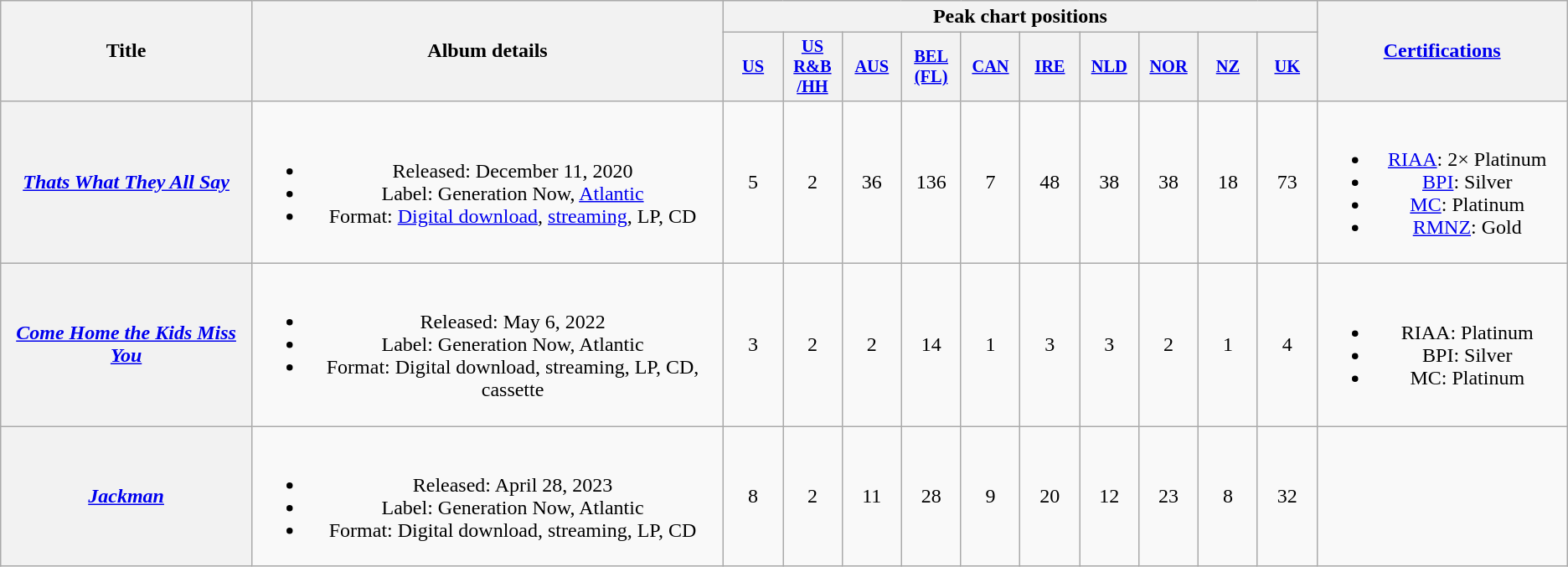<table class="wikitable plainrowheaders" style="text-align:center;">
<tr>
<th rowspan="2">Title</th>
<th rowspan="2">Album details</th>
<th colspan="10">Peak chart positions</th>
<th scope="col" rowspan="2" style="width:12em;"><a href='#'>Certifications</a></th>
</tr>
<tr>
<th scope="col" style="width:3em;font-size:85%;"><a href='#'>US</a><br></th>
<th scope="col" style="width:3em;font-size:85%;"><a href='#'>US<br>R&B<br>/HH</a><br></th>
<th scope="col" style="width:3em;font-size:85%;"><a href='#'>AUS</a><br></th>
<th scope="col" style="width:3em;font-size:85%;"><a href='#'>BEL<br>(FL)</a><br></th>
<th scope="col" style="width:3em;font-size:85%;"><a href='#'>CAN</a><br></th>
<th scope="col" style="width:3em;font-size:85%;"><a href='#'>IRE</a><br></th>
<th scope="col" style="width:3em;font-size:85%;"><a href='#'>NLD</a><br></th>
<th scope="col" style="width:3em;font-size:85%;"><a href='#'>NOR</a><br></th>
<th scope="col" style="width:3em;font-size:85%;"><a href='#'>NZ</a><br></th>
<th scope="col" style="width:3em;font-size:85%;"><a href='#'>UK</a><br></th>
</tr>
<tr>
<th scope="row"><em><a href='#'>Thats What They All Say</a></em></th>
<td><br><ul><li>Released: December 11, 2020</li><li>Label: Generation Now, <a href='#'>Atlantic</a></li><li>Format: <a href='#'>Digital download</a>, <a href='#'>streaming</a>, LP, CD</li></ul></td>
<td>5</td>
<td>2</td>
<td>36</td>
<td>136</td>
<td>7</td>
<td>48</td>
<td>38</td>
<td>38</td>
<td>18</td>
<td>73</td>
<td><br><ul><li><a href='#'>RIAA</a>: 2× Platinum</li><li><a href='#'>BPI</a>: Silver</li><li><a href='#'>MC</a>: Platinum</li><li><a href='#'>RMNZ</a>: Gold</li></ul></td>
</tr>
<tr>
<th scope="row"><em><a href='#'>Come Home the Kids Miss You</a></em></th>
<td><br><ul><li>Released: May 6, 2022</li><li>Label: Generation Now, Atlantic</li><li>Format: Digital download, streaming, LP, CD, cassette</li></ul></td>
<td>3</td>
<td>2</td>
<td>2</td>
<td>14</td>
<td>1</td>
<td>3</td>
<td>3</td>
<td>2</td>
<td>1</td>
<td>4</td>
<td><br><ul><li>RIAA: Platinum</li><li>BPI: Silver</li><li>MC: Platinum</li></ul></td>
</tr>
<tr>
<th scope="row"><em><a href='#'>Jackman</a></em></th>
<td><br><ul><li>Released: April 28, 2023</li><li>Label: Generation Now, Atlantic</li><li>Format: Digital download, streaming, LP, CD</li></ul></td>
<td>8</td>
<td>2</td>
<td>11</td>
<td>28</td>
<td>9</td>
<td>20</td>
<td>12</td>
<td>23</td>
<td>8</td>
<td>32</td>
<td></td>
</tr>
</table>
